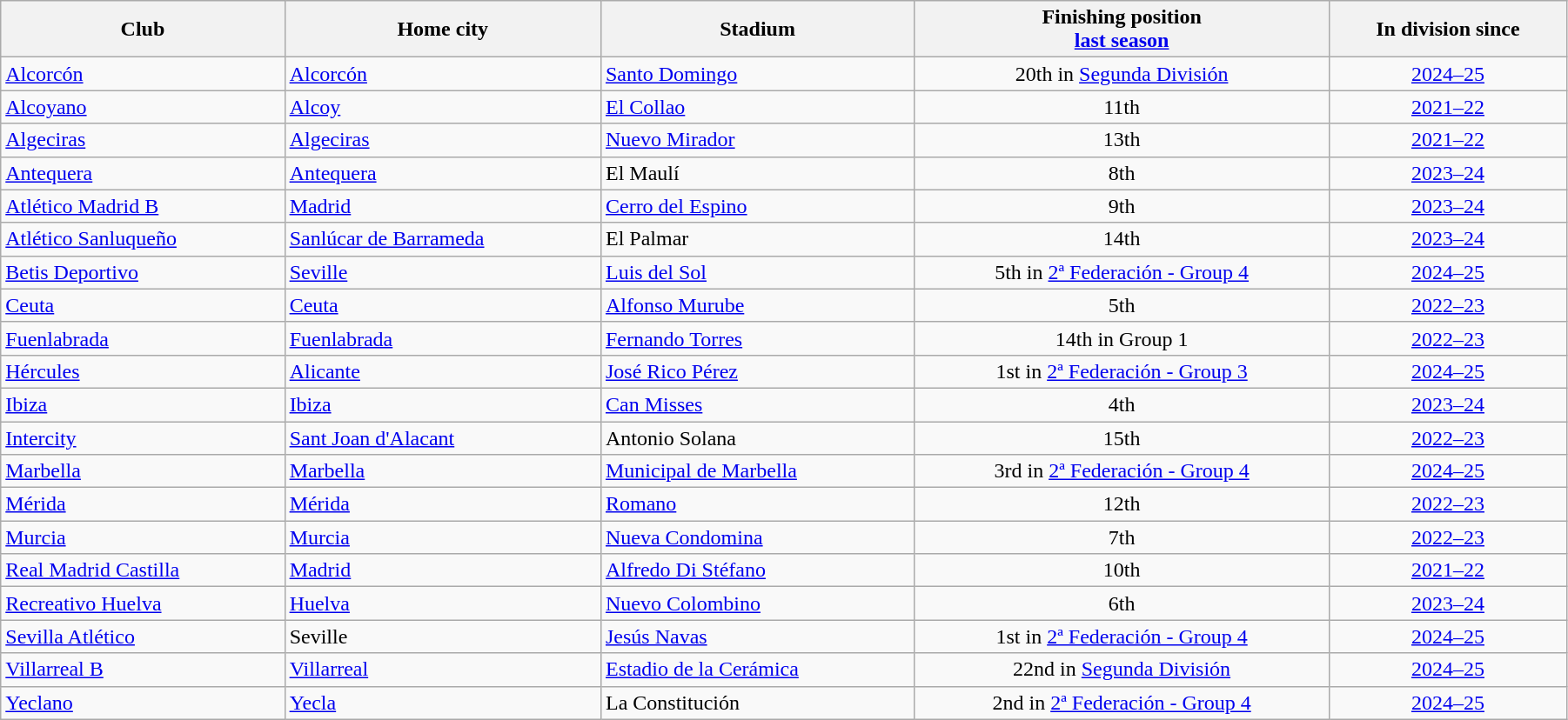<table class="wikitable sortable" width=95% style="font-size:100%">
<tr>
<th>Club</th>
<th>Home city</th>
<th>Stadium</th>
<th>Finishing position<br><a href='#'>last season</a></th>
<th>In division since</th>
</tr>
<tr>
<td style="text-align:left;"><a href='#'>Alcorcón</a></td>
<td><a href='#'>Alcorcón</a></td>
<td><a href='#'>Santo Domingo</a></td>
<td align=center>20th in <a href='#'>Segunda División</a></td>
<td align=center><a href='#'>2024–25</a></td>
</tr>
<tr>
<td style="text-align:left;"><a href='#'>Alcoyano</a></td>
<td><a href='#'>Alcoy</a></td>
<td><a href='#'>El Collao</a></td>
<td align=center>11th</td>
<td align=center><a href='#'>2021–22</a></td>
</tr>
<tr>
<td style="text-align:left;"><a href='#'>Algeciras</a></td>
<td><a href='#'>Algeciras</a></td>
<td><a href='#'>Nuevo Mirador</a></td>
<td align=center>13th</td>
<td align=center><a href='#'>2021–22</a></td>
</tr>
<tr>
<td style="text-align:left;"><a href='#'>Antequera</a></td>
<td><a href='#'>Antequera</a></td>
<td>El Maulí</td>
<td align=center>8th</td>
<td align=center><a href='#'>2023–24</a></td>
</tr>
<tr>
<td style="text-align:left;"><a href='#'>Atlético Madrid B</a></td>
<td><a href='#'>Madrid</a></td>
<td><a href='#'>Cerro del Espino</a></td>
<td align=center>9th</td>
<td align=center><a href='#'>2023–24</a></td>
</tr>
<tr>
<td style="text-align:left;"><a href='#'>Atlético Sanluqueño</a></td>
<td><a href='#'>Sanlúcar de Barrameda</a></td>
<td>El Palmar</td>
<td align=center>14th</td>
<td align=center><a href='#'>2023–24</a></td>
</tr>
<tr>
<td style="text-align:left;"><a href='#'>Betis Deportivo</a></td>
<td><a href='#'>Seville</a></td>
<td><a href='#'>Luis del Sol</a></td>
<td align=center>5th in <a href='#'>2ª Federación - Group 4</a></td>
<td align=center><a href='#'>2024–25</a></td>
</tr>
<tr>
<td style="text-align:left;"><a href='#'>Ceuta</a></td>
<td><a href='#'>Ceuta</a></td>
<td><a href='#'>Alfonso Murube</a></td>
<td align=center>5th</td>
<td align=center><a href='#'>2022–23</a></td>
</tr>
<tr>
<td style="text-align:left;"><a href='#'>Fuenlabrada</a></td>
<td><a href='#'>Fuenlabrada</a></td>
<td><a href='#'>Fernando Torres</a></td>
<td align=center>14th in Group 1</td>
<td align=center><a href='#'>2022–23</a></td>
</tr>
<tr>
<td style="text-align:left;"><a href='#'>Hércules</a></td>
<td><a href='#'>Alicante</a></td>
<td><a href='#'>José Rico Pérez</a></td>
<td align=center>1st in <a href='#'>2ª Federación - Group 3</a></td>
<td align=center><a href='#'>2024–25</a></td>
</tr>
<tr>
<td style="text-align:left;"><a href='#'>Ibiza</a></td>
<td><a href='#'>Ibiza</a></td>
<td><a href='#'>Can Misses</a></td>
<td align=center>4th</td>
<td align=center><a href='#'>2023–24</a></td>
</tr>
<tr>
<td style="text-align:left;"><a href='#'>Intercity</a></td>
<td><a href='#'>Sant Joan d'Alacant</a></td>
<td>Antonio Solana</td>
<td align=center>15th</td>
<td align=center><a href='#'>2022–23</a></td>
</tr>
<tr>
<td style="text-align:left;"><a href='#'>Marbella</a></td>
<td><a href='#'>Marbella</a></td>
<td><a href='#'>Municipal de Marbella</a></td>
<td align=center>3rd in <a href='#'>2ª Federación - Group 4</a></td>
<td align=center><a href='#'>2024–25</a></td>
</tr>
<tr>
<td style="text-align:left;"><a href='#'>Mérida</a></td>
<td><a href='#'>Mérida</a></td>
<td><a href='#'>Romano</a></td>
<td align=center>12th</td>
<td align=center><a href='#'>2022–23</a></td>
</tr>
<tr>
<td style="text-align:left;"><a href='#'>Murcia</a></td>
<td><a href='#'>Murcia</a></td>
<td><a href='#'>Nueva Condomina</a></td>
<td align=center>7th</td>
<td align=center><a href='#'>2022–23</a></td>
</tr>
<tr>
<td style="text-align:left;"><a href='#'>Real Madrid Castilla</a></td>
<td><a href='#'>Madrid</a></td>
<td><a href='#'>Alfredo Di Stéfano</a></td>
<td align=center>10th</td>
<td align=center><a href='#'>2021–22</a></td>
</tr>
<tr>
<td style="text-align:left;"><a href='#'>Recreativo Huelva</a></td>
<td><a href='#'>Huelva</a></td>
<td><a href='#'>Nuevo Colombino</a></td>
<td align=center>6th</td>
<td align=center><a href='#'>2023–24</a></td>
</tr>
<tr>
<td style="text-align:left;"><a href='#'>Sevilla Atlético</a></td>
<td>Seville</td>
<td><a href='#'>Jesús Navas</a></td>
<td align=center>1st in <a href='#'>2ª Federación - Group 4</a></td>
<td align=center><a href='#'>2024–25</a></td>
</tr>
<tr>
<td style="text-align:left;"><a href='#'>Villarreal B</a></td>
<td><a href='#'>Villarreal</a></td>
<td><a href='#'>Estadio de la Cerámica</a></td>
<td align=center>22nd in <a href='#'>Segunda División</a></td>
<td align=center><a href='#'>2024–25</a></td>
</tr>
<tr>
<td style="text-align:left;"><a href='#'>Yeclano</a></td>
<td><a href='#'>Yecla</a></td>
<td>La Constitución</td>
<td align=center>2nd in <a href='#'>2ª Federación - Group 4</a></td>
<td align=center><a href='#'>2024–25</a></td>
</tr>
</table>
